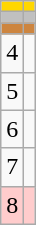<table class="wikitable">
<tr style="background:gold;">
<td align=center></td>
<td></td>
</tr>
<tr style="background:silver;">
<td align=center></td>
<td></td>
</tr>
<tr style="background:peru;">
<td align=center></td>
<td></td>
</tr>
<tr>
<td align=center>4</td>
<td></td>
</tr>
<tr>
<td align=center>5</td>
<td></td>
</tr>
<tr>
<td align=center>6</td>
<td></td>
</tr>
<tr>
<td align=center>7</td>
<td></td>
</tr>
<tr style="background:#fcc;">
<td align=center>8</td>
<td></td>
</tr>
</table>
